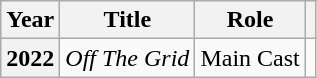<table class="wikitable plainrowheaders">
<tr>
<th scope="col">Year</th>
<th scope="col">Title</th>
<th scope="col">Role</th>
<th scope="col" class="unsortable"></th>
</tr>
<tr>
<th scope="row">2022</th>
<td><em>Off The Grid</em></td>
<td>Main Cast</td>
<td style="text-align:center"></td>
</tr>
</table>
